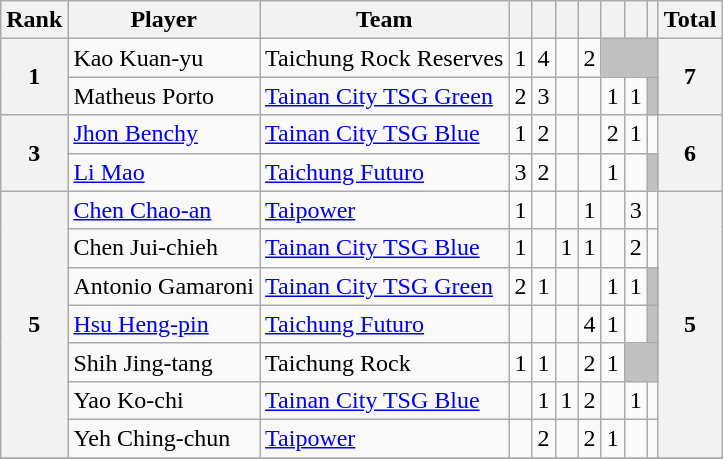<table class="wikitable" style="text-align:center; font-size:100%">
<tr>
<th>Rank</th>
<th>Player</th>
<th>Team</th>
<th></th>
<th></th>
<th></th>
<th></th>
<th></th>
<th></th>
<th></th>
<th>Total</th>
</tr>
<tr>
<th rowspan="2">1</th>
<td align="left"> Kao Kuan-yu</td>
<td align="left">Taichung Rock Reserves</td>
<td>1</td>
<td>4</td>
<td></td>
<td>2</td>
<td colspan="3" style="background:silver;"></td>
<th rowspan="2">7</th>
</tr>
<tr>
<td align="left"> Matheus Porto</td>
<td align="left"><a href='#'>Tainan City TSG Green</a></td>
<td>2</td>
<td>3</td>
<td></td>
<td></td>
<td>1</td>
<td>1</td>
<td style="background:silver;"></td>
</tr>
<tr>
<th rowspan="2">3</th>
<td align="left"> <a href='#'>Jhon Benchy</a></td>
<td align="left"><a href='#'>Tainan City TSG Blue</a></td>
<td>1</td>
<td>2</td>
<td></td>
<td></td>
<td>2</td>
<td>1</td>
<td></td>
<th rowspan="2">6</th>
</tr>
<tr>
<td align="left"> <a href='#'>Li Mao</a></td>
<td align="left"><a href='#'>Taichung Futuro</a></td>
<td>3</td>
<td>2</td>
<td></td>
<td></td>
<td>1</td>
<td></td>
<td style="background:silver;"></td>
</tr>
<tr>
<th rowspan="7">5</th>
<td align="left"> <a href='#'>Chen Chao-an</a></td>
<td align="left"><a href='#'>Taipower</a></td>
<td>1</td>
<td></td>
<td></td>
<td>1</td>
<td></td>
<td>3</td>
<td></td>
<th rowspan="7">5</th>
</tr>
<tr>
<td align="left"> Chen Jui-chieh</td>
<td align="left"><a href='#'>Tainan City TSG Blue</a></td>
<td>1</td>
<td></td>
<td>1</td>
<td>1</td>
<td></td>
<td>2</td>
<td></td>
</tr>
<tr>
<td align="left"> Antonio Gamaroni</td>
<td align="left"><a href='#'>Tainan City TSG Green</a></td>
<td>2</td>
<td>1</td>
<td></td>
<td></td>
<td>1</td>
<td>1</td>
<td style="background:silver;"></td>
</tr>
<tr>
<td align="left"> <a href='#'>Hsu Heng-pin</a></td>
<td align="left"><a href='#'>Taichung Futuro</a></td>
<td></td>
<td></td>
<td></td>
<td>4</td>
<td>1</td>
<td></td>
<td style="background:silver;"></td>
</tr>
<tr>
<td align="left"> Shih Jing-tang</td>
<td align="left">Taichung Rock</td>
<td>1</td>
<td>1</td>
<td></td>
<td>2</td>
<td>1</td>
<td colspan="2" style="background:silver;"></td>
</tr>
<tr>
<td align="left"> Yao Ko-chi</td>
<td align="left"><a href='#'>Tainan City TSG Blue</a></td>
<td></td>
<td>1</td>
<td>1</td>
<td>2</td>
<td></td>
<td>1</td>
<td></td>
</tr>
<tr>
<td align="left"> Yeh Ching-chun</td>
<td align="left"><a href='#'>Taipower</a></td>
<td></td>
<td>2</td>
<td></td>
<td>2</td>
<td>1</td>
<td></td>
<td></td>
</tr>
<tr>
</tr>
</table>
